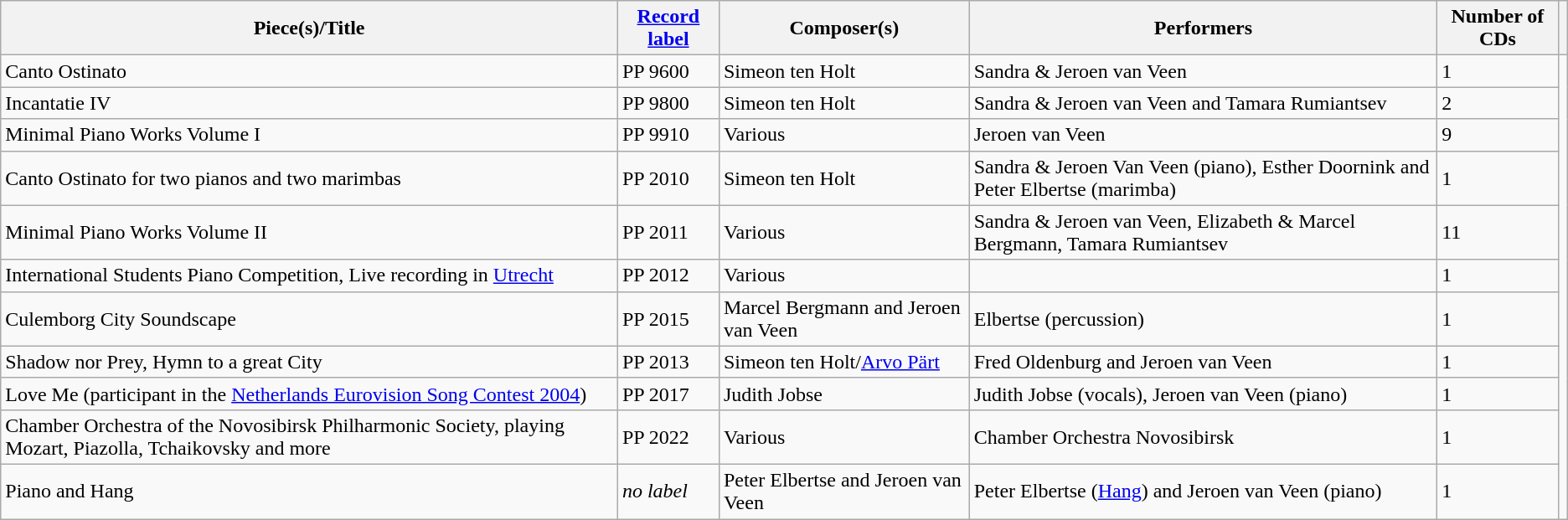<table class="wikitable">
<tr>
<th>Piece(s)/Title</th>
<th><a href='#'>Record label</a></th>
<th>Composer(s)</th>
<th>Performers</th>
<th>Number of CDs</th>
<th></th>
</tr>
<tr>
<td>Canto Ostinato</td>
<td>PP 9600</td>
<td>Simeon ten Holt</td>
<td>Sandra & Jeroen van Veen</td>
<td>1</td>
</tr>
<tr>
<td>Incantatie IV</td>
<td>PP 9800</td>
<td>Simeon ten Holt</td>
<td>Sandra & Jeroen van Veen and Tamara Rumiantsev</td>
<td>2</td>
</tr>
<tr>
<td>Minimal Piano Works Volume I</td>
<td>PP 9910</td>
<td>Various</td>
<td>Jeroen van Veen</td>
<td>9</td>
</tr>
<tr>
<td>Canto Ostinato for two pianos and two marimbas</td>
<td>PP 2010</td>
<td>Simeon ten Holt</td>
<td>Sandra & Jeroen Van Veen (piano), Esther Doornink and Peter Elbertse (marimba)</td>
<td>1</td>
</tr>
<tr>
<td>Minimal Piano Works Volume II</td>
<td>PP 2011</td>
<td>Various</td>
<td>Sandra & Jeroen van Veen, Elizabeth & Marcel Bergmann, Tamara Rumiantsev</td>
<td>11</td>
</tr>
<tr>
<td>International Students Piano Competition, Live recording in <a href='#'>Utrecht</a></td>
<td>PP 2012</td>
<td>Various</td>
<td></td>
<td>1</td>
</tr>
<tr>
<td>Culemborg City Soundscape</td>
<td>PP 2015</td>
<td>Marcel Bergmann and Jeroen van Veen</td>
<td Marcel Bergmann and Jeroen van Veen (piano) and Peter>Elbertse (percussion)</td>
<td>1</td>
</tr>
<tr>
<td>Shadow nor Prey, Hymn to a great City</td>
<td>PP 2013</td>
<td>Simeon ten Holt/<a href='#'>Arvo Pärt</a></td>
<td>Fred Oldenburg and Jeroen van Veen</td>
<td>1</td>
</tr>
<tr>
<td>Love Me (participant in the <a href='#'>Netherlands Eurovision Song Contest 2004</a>)</td>
<td>PP 2017</td>
<td>Judith Jobse</td>
<td>Judith Jobse (vocals), Jeroen van Veen (piano)</td>
<td>1</td>
</tr>
<tr>
<td>Chamber Orchestra of the Novosibirsk Philharmonic Society, playing Mozart, Piazolla, Tchaikovsky and more</td>
<td>PP 2022</td>
<td>Various</td>
<td>Chamber Orchestra Novosibirsk</td>
<td>1</td>
</tr>
<tr>
<td>Piano and Hang</td>
<td><em>no label</em></td>
<td>Peter Elbertse and Jeroen van Veen</td>
<td>Peter Elbertse (<a href='#'>Hang</a>) and Jeroen van Veen (piano)</td>
<td>1</td>
</tr>
</table>
